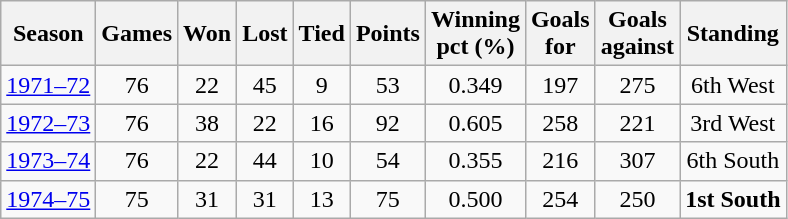<table class="wikitable" style="text-align:center">
<tr>
<th>Season</th>
<th>Games</th>
<th>Won</th>
<th>Lost</th>
<th>Tied</th>
<th>Points</th>
<th>Winning<br> pct (%)</th>
<th>Goals<br>for</th>
<th>Goals<br>against</th>
<th>Standing</th>
</tr>
<tr>
<td><a href='#'>1971–72</a></td>
<td>76</td>
<td>22</td>
<td>45</td>
<td>9</td>
<td>53</td>
<td>0.349</td>
<td>197</td>
<td>275</td>
<td>6th West</td>
</tr>
<tr>
<td><a href='#'>1972–73</a></td>
<td>76</td>
<td>38</td>
<td>22</td>
<td>16</td>
<td>92</td>
<td>0.605</td>
<td>258</td>
<td>221</td>
<td>3rd West</td>
</tr>
<tr>
<td><a href='#'>1973–74</a></td>
<td>76</td>
<td>22</td>
<td>44</td>
<td>10</td>
<td>54</td>
<td>0.355</td>
<td>216</td>
<td>307</td>
<td>6th South</td>
</tr>
<tr>
<td><a href='#'>1974–75</a></td>
<td>75</td>
<td>31</td>
<td>31</td>
<td>13</td>
<td>75</td>
<td>0.500</td>
<td>254</td>
<td>250</td>
<td><strong>1st South</strong></td>
</tr>
</table>
